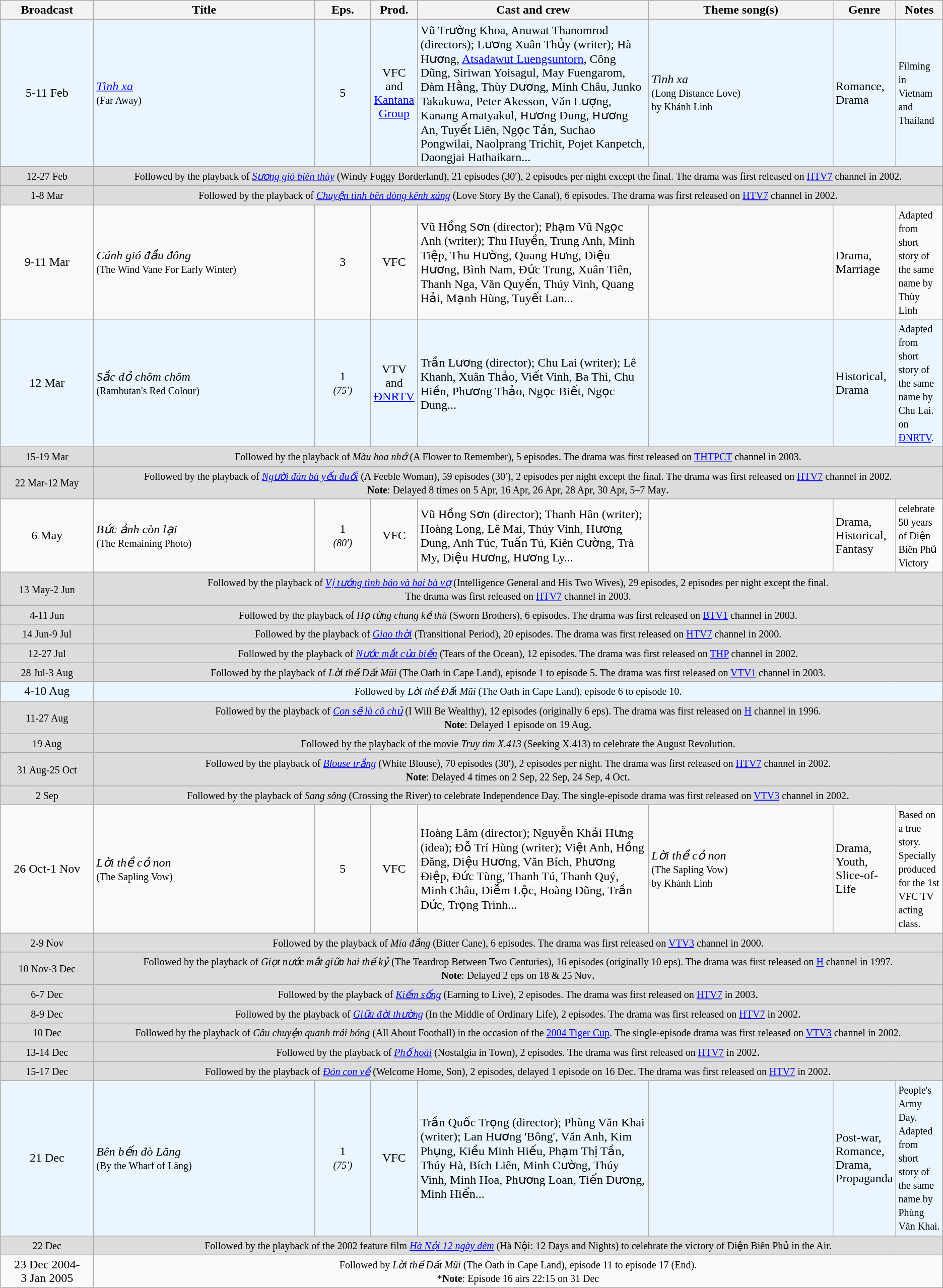<table class="wikitable sortable">
<tr>
<th style="width:10%;">Broadcast</th>
<th style="width:24%;">Title</th>
<th style="width:6%;">Eps.</th>
<th style="width:5%;">Prod.</th>
<th style="width:25%;">Cast and crew</th>
<th style="width:20%;">Theme song(s)</th>
<th style="width:5%;">Genre</th>
<th style="width:5%;">Notes</th>
</tr>
<tr ---- bgcolor="#ebf5ff">
<td style="text-align:center;">5-11 Feb <br></td>
<td><em><a href='#'>Tình xa</a></em> <br><small>(Far Away)</small></td>
<td style="text-align:center;">5</td>
<td style="text-align:center;">VFC<br>and<br><a href='#'>Kantana Group</a></td>
<td>Vũ Trường Khoa, Anuwat Thanomrod (directors); Lương Xuân Thủy (writer); Hà Hương, <a href='#'>Atsadawut Luengsuntorn</a>, Công Dũng, Siriwan Yoisagul, May Fuengarom, Đàm Hằng, Thùy Dương, Minh Châu, Junko Takakuwa, Peter Akesson, Văn Lượng, Kanang Amatyakul, Hương Dung, Hương An, Tuyết Liên, Ngọc Tản, Suchao Pongwilai, Naolprang Trichit, Pojet Kanpetch, Daongjai Hathaikarn...</td>
<td><em>Tình xa</em><br><small>(Long Distance Love)<br>by Khánh Linh</small></td>
<td>Romance, Drama</td>
<td><small>Filming in Vietnam and Thailand</small></td>
</tr>
<tr ---- bgcolor="#DCDCDC">
<td style="text-align:center;"><small>12-27 Feb</small></td>
<td colspan="7" align=center><small>Followed by the playback of <em><a href='#'>Sương gió biên thùy</a></em> (Windy Foggy Borderland), 21 episodes (30′), 2 episodes per night except the final. The drama was first released on <a href='#'>HTV7</a> channel in 2002.</small></td>
</tr>
<tr ---- bgcolor="#DCDCDC">
<td style="text-align:center;"><small>1-8 Mar</small></td>
<td colspan="7" align=center><small>Followed by the playback of <em><a href='#'>Chuyện tình bên dòng kênh xáng</a></em> (Love Story By the Canal), 6 episodes. The drama was first released on <a href='#'>HTV7</a> channel in 2002.</small></td>
</tr>
<tr>
<td style="text-align:center;">9-11 Mar <br></td>
<td><em>Cánh gió đầu đông</em> <br><small>(The Wind Vane For Early Winter)</small></td>
<td style="text-align:center;">3</td>
<td style="text-align:center;">VFC</td>
<td>Vũ Hồng Sơn (director); Phạm Vũ Ngọc Anh (writer); Thu Huyền, Trung Anh, Minh Tiệp, Thu Hường, Quang Hưng, Diệu Hương, Bình Nam, Đức Trung, Xuân Tiên, Thanh Nga, Văn Quyến, Thúy Vinh, Quang Hải, Mạnh Hùng, Tuyết Lan...</td>
<td></td>
<td>Drama, Marriage</td>
<td><small>Adapted from short story of the same name by Thùy Linh</small></td>
</tr>
<tr ---- bgcolor="#ebf5ff">
<td style="text-align:center;">12 Mar <br></td>
<td><em>Sắc đỏ chôm chôm</em> <br><small>(Rambutan's Red Colour)</small></td>
<td style="text-align:center;">1<br><small><em>(75′)</em></small></td>
<td style="text-align:center;">VTV<br>and<br><a href='#'>ĐNRTV</a></td>
<td>Trần Lương (director); Chu Lai (writer); Lê Khanh, Xuân Thảo, Viết Vinh, Ba Thì, Chu Hiền, Phương Thảo, Ngọc Biết, Ngọc Dung...</td>
<td></td>
<td>Historical, Drama</td>
<td><small>Adapted from short story of the same name by Chu Lai.  on <a href='#'>ĐNRTV</a>.</small></td>
</tr>
<tr ---- bgcolor="#DCDCDC">
<td style="text-align:center;"><small>15-19 Mar</small></td>
<td colspan="7" align=center><small>Followed by the playback of <em>Màu hoa nhớ</em> (A Flower to Remember), 5 episodes. The drama was first released on <a href='#'>THTPCT</a> channel in 2003.</small></td>
</tr>
<tr ---- bgcolor="#DCDCDC">
<td style="text-align:center;"><small>22 Mar-12 May</small></td>
<td colspan="7" align=center><small>Followed by the playback of <em><a href='#'>Người đàn bà yếu đuối</a></em> (A Feeble Woman), 59 episodes (30′), 2 episodes per night except the final. The drama was first released on <a href='#'>HTV7</a> channel in 2002.</small><br><small><strong>Note</strong>: Delayed 8 times on 5 Apr, 16 Apr, 26 Apr, 28 Apr, 30 Apr, 5–7 May</small>.</td>
</tr>
<tr>
<td style="text-align:center;">6 May <br></td>
<td><em>Bức ảnh còn lại</em> <br><small>(The Remaining Photo)</small></td>
<td style="text-align:center;">1<br><small><em>(80′)</em></small></td>
<td style="text-align:center;">VFC</td>
<td>Vũ Hồng Sơn (director); Thanh Hân (writer); Hoàng Long, Lê Mai, Thúy Vinh, Hương Dung, Anh Túc, Tuấn Tú, Kiên Cường, Trà My, Diệu Hương, Hương Ly...</td>
<td></td>
<td>Drama, Historical, Fantasy</td>
<td><small> celebrate 50 years of Điện Biên Phủ Victory</small></td>
</tr>
<tr ---- bgcolor="#DCDCDC">
<td style="text-align:center;"><small>13 May-2 Jun</small></td>
<td colspan="7" align=center><small>Followed by the playback of <em><a href='#'>Vị tướng tình báo và hai bà vợ</a></em> (Intelligence General and His Two Wives), 29 episodes, 2 episodes per night except the final.<br>The drama was first released on <a href='#'>HTV7</a> channel in 2003.</small></td>
</tr>
<tr ---- bgcolor="#DCDCDC">
<td style="text-align:center;"><small>4-11 Jun</small></td>
<td colspan="7" align=center><small>Followed by the playback of <em>Họ từng chung kẻ thù</em> (Sworn Brothers), 6 episodes. The drama was first released on <a href='#'>BTV1</a> channel in 2003.</small></td>
</tr>
<tr ---- bgcolor="#DCDCDC">
<td style="text-align:center;"><small>14 Jun-9 Jul</small></td>
<td colspan="7" align=center><small>Followed by the playback of <em><a href='#'>Giao thời</a></em> (Transitional Period), 20 episodes. The drama was first released on <a href='#'>HTV7</a> channel in 2000.</small></td>
</tr>
<tr ---- bgcolor="#DCDCDC">
<td style="text-align:center;"><small>12-27 Jul</small></td>
<td colspan="7" align=center><small>Followed by the playback of <em><a href='#'>Nước mắt của biển</a></em> (Tears of the Ocean), 12 episodes. The drama was first released on <a href='#'>THP</a> channel in 2002.</small></td>
</tr>
<tr ---- bgcolor="#DCDCDC">
<td style="text-align:center;"><small>28 Jul-3 Aug</small></td>
<td colspan="7" align=center><small>Followed by the playback of <em>Lời thề Đất Mũi</em> (The Oath in Cape Land), episode 1 to episode 5. The drama was first released on <a href='#'>VTV1</a> channel in 2003.</small></td>
</tr>
<tr ---- bgcolor="#ebf5ff">
<td style="text-align:center;">4-10 Aug<br></td>
<td colspan="7" align=center><small>Followed by <em>Lời thề Đất Mũi</em> (The Oath in Cape Land), episode 6 to episode 10.</small></td>
</tr>
<tr ---- bgcolor="#DCDCDC">
<td style="text-align:center;"><small>11-27 Aug</small></td>
<td colspan="7" align=center><small>Followed by the playback of <em><a href='#'>Con sẽ là cô chủ</a></em> (I Will Be Wealthy), 12 episodes (originally 6 eps). The drama was first released on <a href='#'>H</a> channel in 1996.</small><br><small><strong>Note</strong>: Delayed 1 episode on 19 Aug</small>.</td>
</tr>
<tr ---- bgcolor="#DCDCDC">
<td style="text-align:center;"><small>19 Aug</small></td>
<td colspan="7" align=center><small>Followed by the playback of the movie <em>Truy tìm X.413</em> (Seeking X.413) to celebrate the August Revolution.</small></td>
</tr>
<tr ---- bgcolor="#DCDCDC">
<td style="text-align:center;"><small>31 Aug-25 Oct</small></td>
<td colspan="7" align=center><small>Followed by the playback of <em><a href='#'>Blouse trắng</a></em> (White Blouse), 70 episodes (30′), 2 episodes per night. The drama was first released on <a href='#'>HTV7</a> channel in 2002.</small><br><small><strong>Note</strong>: Delayed 4 times on 2 Sep, 22 Sep, 24 Sep, 4 Oct</small>.</td>
</tr>
<tr ---- bgcolor="#DCDCDC">
<td style="text-align:center;"><small>2 Sep</small></td>
<td colspan="7" align=center><small>Followed by the playback of <em>Sang sông</em> (Crossing the River) to celebrate Independence Day. The single-episode drama was first released on <a href='#'>VTV3</a> channel in 2002</small>.</td>
</tr>
<tr>
<td style="text-align:center;">26 Oct-1 Nov <br></td>
<td><em>Lời thề cỏ non</em> <br><small>(The Sapling Vow)</small></td>
<td style="text-align:center;">5</td>
<td style="text-align:center;">VFC</td>
<td>Hoàng Lâm (director); Nguyễn Khải Hưng (idea); Đỗ Trí Hùng (writer); Việt Anh, Hồng Đăng, Diệu Hương, Văn Bích, Phương Điệp, Đức Tùng, Thanh Tú, Thanh Quý, Minh Châu, Diễm Lộc, Hoàng Dũng, Trần Ðức, Trọng Trinh...</td>
<td><em>Lời thề cỏ non</em> <br><small>(The Sapling Vow)<br>by Khánh Linh</small></td>
<td>Drama, Youth, Slice-of-Life</td>
<td><small>Based on a true story.<br>Specially produced for the 1st VFC TV acting class.</small></td>
</tr>
<tr ---- bgcolor="#DCDCDC">
<td style="text-align:center;"><small>2-9 Nov</small></td>
<td colspan="7" align=center><small>Followed by the playback of <em>Mía đắng</em> (Bitter Cane), 6 episodes. The drama was first released on <a href='#'>VTV3</a> channel in 2000.</small></td>
</tr>
<tr ---- bgcolor="#DCDCDC">
<td style="text-align:center;"><small>10 Nov-3 Dec</small></td>
<td colspan="7" align=center><small>Followed by the playback of <em>Giọt nước mắt giữa hai thế kỷ</em> (The Teardrop Between Two Centuries), 16 episodes (originally 10 eps). The drama was first released on <a href='#'>H</a> channel in 1997.</small><br><small><strong>Note</strong>: Delayed 2 eps on 18 & 25 Nov</small>.</td>
</tr>
<tr ---- bgcolor="#DCDCDC">
<td style="text-align:center;"><small>6-7 Dec</small></td>
<td colspan="7" align=center><small>Followed by the playback of <em><a href='#'>Kiếm sống</a></em> (Earning to Live), 2 episodes. The drama was first released on <a href='#'>HTV7</a> in 2003</small>.</td>
</tr>
<tr ---- bgcolor="#DCDCDC">
<td style="text-align:center;"><small>8-9 Dec</small></td>
<td colspan="7" align=center><small>Followed by the playback of <em><a href='#'>Giữa đời thường</a></em> (In the Middle of Ordinary Life), 2 episodes. The drama was first released on <a href='#'>HTV7</a> in 2002</small>.</td>
</tr>
<tr ---- bgcolor="#DCDCDC">
<td style="text-align:center;"><small>10 Dec</small></td>
<td colspan="7" align=center><small>Followed by the playback of <em>Câu chuyện quanh trái bóng</em> (All About Football) in the occasion of the <a href='#'>2004 Tiger Cup</a>. The single-episode drama was first released on <a href='#'>VTV3</a> channel in 2002.</small></td>
</tr>
<tr ---- bgcolor="#DCDCDC">
<td style="text-align:center;"><small>13-14 Dec</small></td>
<td colspan="7" align=center><small>Followed by the playback of <em><a href='#'>Phố hoài</a></em> (Nostalgia in Town), 2 episodes. The drama was first released on <a href='#'>HTV7</a> in 2002</small>.</td>
</tr>
<tr ---- bgcolor="#DCDCDC">
<td style="text-align:center;"><small>15-17 Dec</small></td>
<td colspan="7" align=center><small>Followed by the playback of <em><a href='#'>Đón con về</a></em> (Welcome Home, Son), 2 episodes, delayed 1 episode on 16 Dec. The drama was first released on <a href='#'>HTV7</a> in 2002</small>.</td>
</tr>
<tr ---- bgcolor="#ebf5ff">
<td style="text-align:center;">21 Dec <br></td>
<td><em>Bên bến đò Lăng</em> <br><small>(By the Wharf of Lăng)</small></td>
<td style="text-align:center;">1<br><small><em>(75′)</em></small></td>
<td style="text-align:center;">VFC</td>
<td>Trần Quốc Trọng (director); Phùng Văn Khai (writer); Lan Hương 'Bông', Văn Anh, Kim Phụng, Kiều Minh Hiếu, Phạm Thị Tần, Thúy Hà, Bích Liên, Minh Cường, Thúy Vinh, Minh Hoa, Phương Loan, Tiến Dương, Minh Hiển...</td>
<td></td>
<td>Post-war, Romance, Drama, Propaganda</td>
<td><small> People's Army Day. Adapted from short story of the same name by Phùng Văn Khai.</small></td>
</tr>
<tr ---- bgcolor="#DCDCDC">
<td style="text-align:center;"><small>22 Dec</small></td>
<td colspan="7" align=center><small>Followed by the playback of the 2002 feature film <em><a href='#'>Hà Nội 12 ngày đêm</a></em> (Hà Nội: 12 Days and Nights) to celebrate the victory of Điện Biên Phủ in the Air.</small></td>
</tr>
<tr>
<td style="text-align:center;">23 Dec 2004-<br>3 Jan 2005<br></td>
<td colspan="7" align=center><small>Followed by <em>Lời thề Đất Mũi</em> (The Oath in Cape Land), episode 11 to episode 17 (End).</small><br><small>*<strong>Note</strong>: Episode 16 airs 22:15 on 31 Dec</small></td>
</tr>
</table>
